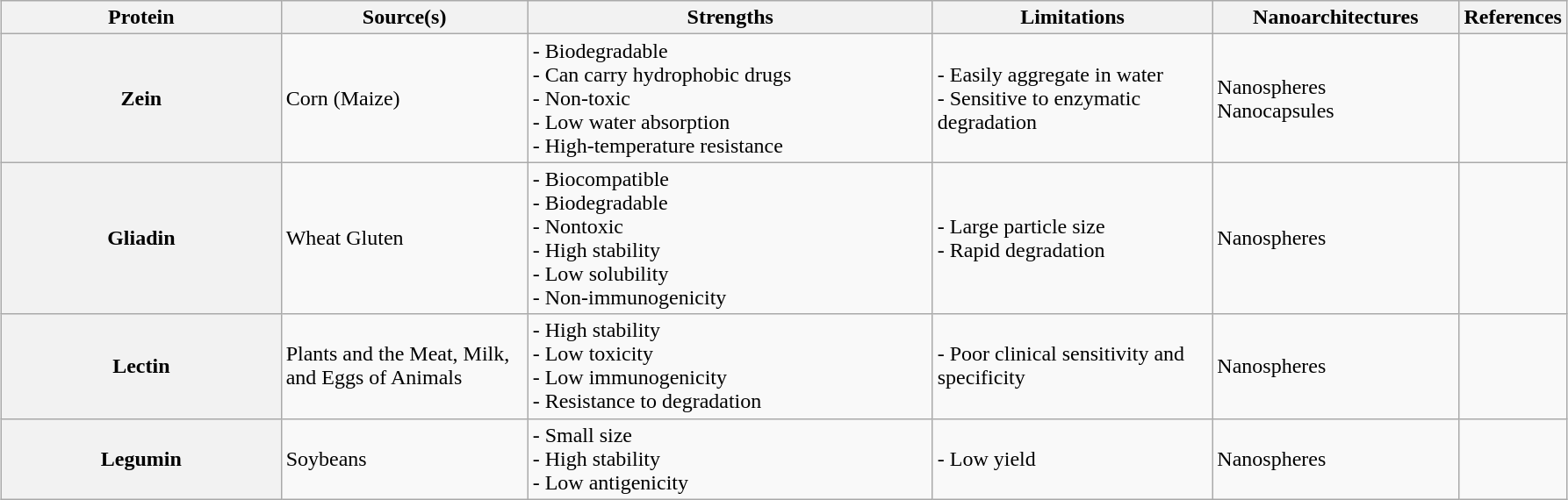<table class="wikitable" style="margin: 1em auto 1em auto;">
<tr>
<th width="205" scope="col">Protein</th>
<th width="180" scope="col">Source(s)</th>
<th width="300" scope="col">Strengths</th>
<th width="205" scope="col">Limitations</th>
<th width="180" scope="col">Nanoarchitectures</th>
<th width="50" scope="col">References</th>
</tr>
<tr>
<th scope="row">Zein</th>
<td>Corn (Maize)</td>
<td>- Biodegradable<br>- Can carry hydrophobic drugs<br>- Non-toxic<br>- Low water absorption<br>- High-temperature resistance</td>
<td>- Easily aggregate in water<br>- Sensitive to enzymatic degradation</td>
<td>Nanospheres<br>Nanocapsules</td>
<td></td>
</tr>
<tr>
<th scope="row">Gliadin</th>
<td>Wheat Gluten</td>
<td>- Biocompatible<br>- Biodegradable<br>- Nontoxic<br>- High stability<br>- Low solubility<br>- Non-immunogenicity</td>
<td>- Large particle size<br>- Rapid degradation</td>
<td>Nanospheres</td>
<td></td>
</tr>
<tr>
<th scope="row">Lectin</th>
<td>Plants and the Meat, Milk, and Eggs of Animals</td>
<td>- High stability<br>- Low toxicity<br>- Low immunogenicity<br>- Resistance to degradation</td>
<td>- Poor clinical sensitivity and specificity</td>
<td>Nanospheres</td>
<td></td>
</tr>
<tr>
<th scope="row">Legumin</th>
<td>Soybeans</td>
<td>- Small size<br>- High stability<br>- Low antigenicity</td>
<td>- Low yield</td>
<td>Nanospheres</td>
<td></td>
</tr>
</table>
